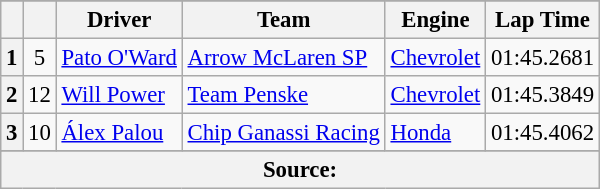<table class="wikitable" style="font-size:95%;">
<tr>
</tr>
<tr>
<th></th>
<th></th>
<th>Driver</th>
<th>Team</th>
<th>Engine</th>
<th>Lap Time</th>
</tr>
<tr>
<th>1</th>
<td align="center">5</td>
<td> <a href='#'>Pato O'Ward</a></td>
<td><a href='#'>Arrow McLaren SP</a></td>
<td><a href='#'>Chevrolet</a></td>
<td>01:45.2681</td>
</tr>
<tr>
<th>2</th>
<td align="center">12</td>
<td> <a href='#'>Will Power</a> <strong></strong></td>
<td><a href='#'>Team Penske</a></td>
<td><a href='#'>Chevrolet</a></td>
<td>01:45.3849</td>
</tr>
<tr>
<th>3</th>
<td align="center">10</td>
<td> <a href='#'>Álex Palou</a> <strong></strong></td>
<td><a href='#'>Chip Ganassi Racing</a></td>
<td><a href='#'>Honda</a></td>
<td>01:45.4062</td>
</tr>
<tr>
</tr>
<tr class="sortbottom">
<th colspan="6">Source:</th>
</tr>
</table>
